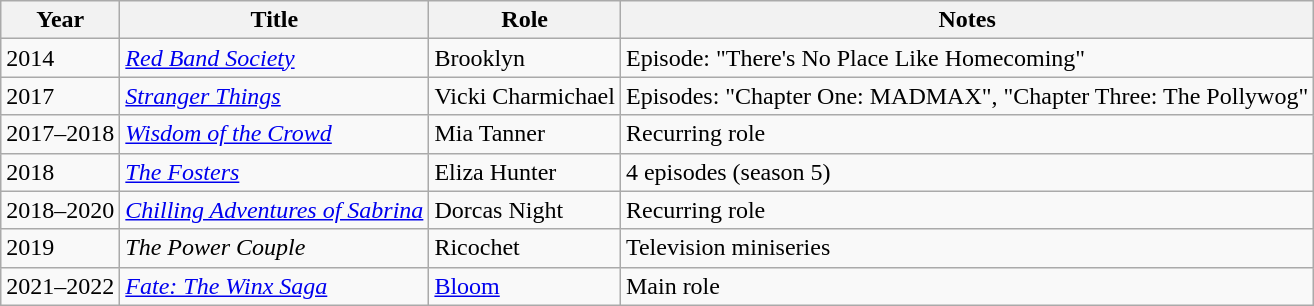<table class="wikitable plainrowheaders sortable">
<tr>
<th scope="col">Year</th>
<th scope="col">Title</th>
<th scope="col">Role</th>
<th scope="col" class="unsortable">Notes</th>
</tr>
<tr>
<td>2014</td>
<td><em><a href='#'>Red Band Society</a></em></td>
<td>Brooklyn</td>
<td>Episode: "There's No Place Like Homecoming"</td>
</tr>
<tr>
<td>2017</td>
<td><em><a href='#'>Stranger Things</a></em></td>
<td>Vicki Charmichael</td>
<td>Episodes: "Chapter One: MADMAX", "Chapter Three: The Pollywog"</td>
</tr>
<tr>
<td>2017–2018</td>
<td><em><a href='#'>Wisdom of the Crowd</a></em></td>
<td>Mia Tanner</td>
<td>Recurring role</td>
</tr>
<tr>
<td>2018</td>
<td><em><a href='#'>The Fosters</a></em></td>
<td>Eliza Hunter</td>
<td>4 episodes (season 5)</td>
</tr>
<tr>
<td>2018–2020</td>
<td><em><a href='#'>Chilling Adventures of Sabrina</a></em></td>
<td>Dorcas Night</td>
<td>Recurring role</td>
</tr>
<tr>
<td>2019</td>
<td><em>The Power Couple</em></td>
<td>Ricochet</td>
<td>Television miniseries</td>
</tr>
<tr>
<td>2021–2022</td>
<td><em><a href='#'>Fate: The Winx Saga</a></em></td>
<td><a href='#'>Bloom</a></td>
<td>Main role</td>
</tr>
</table>
